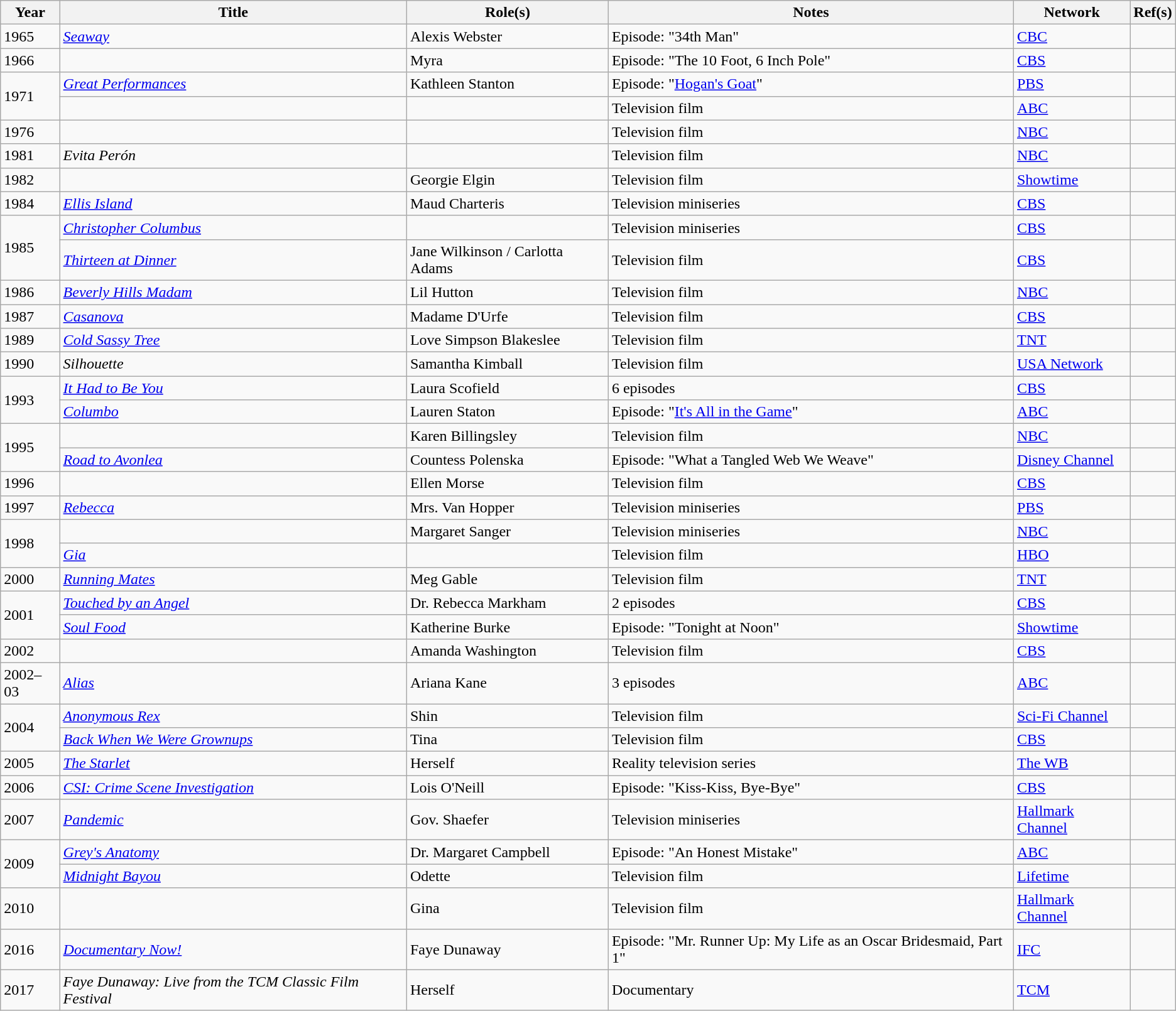<table class="wikitable plainrowheaders sortable">
<tr>
<th>Year</th>
<th>Title</th>
<th>Role(s)</th>
<th class="unsortable">Notes</th>
<th>Network</th>
<th class="unsortable">Ref(s)</th>
</tr>
<tr>
<td>1965</td>
<td><em><a href='#'>Seaway</a></em></td>
<td>Alexis Webster</td>
<td>Episode: "34th Man"</td>
<td><a href='#'>CBC</a></td>
<td style="text-align:center;"></td>
</tr>
<tr>
<td>1966</td>
<td><em></em></td>
<td>Myra</td>
<td>Episode: "The 10 Foot, 6 Inch Pole"</td>
<td><a href='#'>CBS</a></td>
<td style="text-align:center;"></td>
</tr>
<tr>
<td rowspan="2">1971</td>
<td><em><a href='#'>Great Performances</a></em></td>
<td>Kathleen Stanton</td>
<td>Episode: "<a href='#'>Hogan's Goat</a>"</td>
<td><a href='#'>PBS</a></td>
<td style="text-align:center;"></td>
</tr>
<tr>
<td><em></em></td>
<td></td>
<td>Television film</td>
<td><a href='#'>ABC</a></td>
<td style="text-align:center;"></td>
</tr>
<tr>
<td>1976</td>
<td><em></em></td>
<td></td>
<td>Television film</td>
<td><a href='#'>NBC</a></td>
<td style="text-align:center;"></td>
</tr>
<tr>
<td>1981</td>
<td><em>Evita Perón</em></td>
<td></td>
<td>Television film</td>
<td><a href='#'>NBC</a></td>
<td style="text-align:center;"></td>
</tr>
<tr>
<td>1982</td>
<td><em></em></td>
<td>Georgie Elgin</td>
<td>Television film</td>
<td><a href='#'>Showtime</a></td>
<td style="text-align:center;"></td>
</tr>
<tr>
<td>1984</td>
<td><em><a href='#'>Ellis Island</a></em></td>
<td>Maud Charteris</td>
<td>Television miniseries</td>
<td><a href='#'>CBS</a></td>
<td style="text-align:center;"></td>
</tr>
<tr>
<td rowspan="2">1985</td>
<td><em><a href='#'>Christopher Columbus</a></em></td>
<td></td>
<td>Television miniseries</td>
<td><a href='#'>CBS</a></td>
<td style="text-align:center;"></td>
</tr>
<tr>
<td><em><a href='#'>Thirteen at Dinner</a></em></td>
<td>Jane Wilkinson / Carlotta Adams</td>
<td>Television film</td>
<td><a href='#'>CBS</a></td>
<td style="text-align:center;"></td>
</tr>
<tr>
<td>1986</td>
<td><em><a href='#'>Beverly Hills Madam</a></em></td>
<td>Lil Hutton</td>
<td>Television film</td>
<td><a href='#'>NBC</a></td>
<td style="text-align:center;"></td>
</tr>
<tr>
<td>1987</td>
<td><em><a href='#'>Casanova</a></em></td>
<td>Madame D'Urfe</td>
<td>Television film</td>
<td><a href='#'>CBS</a></td>
<td style="text-align:center;"></td>
</tr>
<tr>
<td>1989</td>
<td><em><a href='#'>Cold Sassy Tree</a></em></td>
<td>Love Simpson Blakeslee</td>
<td>Television film</td>
<td><a href='#'>TNT</a></td>
<td style="text-align:center;"></td>
</tr>
<tr>
<td>1990</td>
<td><em>Silhouette</em></td>
<td>Samantha Kimball</td>
<td>Television film</td>
<td><a href='#'>USA Network</a></td>
<td style="text-align:center;"></td>
</tr>
<tr>
<td rowspan="2">1993</td>
<td><em><a href='#'>It Had to Be You</a></em></td>
<td>Laura Scofield</td>
<td>6 episodes</td>
<td><a href='#'>CBS</a></td>
<td style="text-align:center;"></td>
</tr>
<tr>
<td><em><a href='#'>Columbo</a></em></td>
<td>Lauren Staton</td>
<td>Episode: "<a href='#'>It's All in the Game</a>"</td>
<td><a href='#'>ABC</a></td>
<td style="text-align:center;"></td>
</tr>
<tr>
<td rowspan="2">1995</td>
<td><em></em></td>
<td>Karen Billingsley</td>
<td>Television film</td>
<td><a href='#'>NBC</a></td>
<td style="text-align:center;"></td>
</tr>
<tr>
<td><em><a href='#'>Road to Avonlea</a></em></td>
<td>Countess Polenska</td>
<td>Episode: "What a Tangled Web We Weave"</td>
<td><a href='#'>Disney Channel</a></td>
<td style="text-align:center;"></td>
</tr>
<tr>
<td>1996</td>
<td><em></em></td>
<td>Ellen Morse</td>
<td>Television film</td>
<td><a href='#'>CBS</a></td>
<td style="text-align:center;"></td>
</tr>
<tr>
<td>1997</td>
<td><em><a href='#'>Rebecca</a></em></td>
<td>Mrs. Van Hopper</td>
<td>Television miniseries</td>
<td><a href='#'>PBS</a></td>
<td style="text-align:center;"></td>
</tr>
<tr>
<td rowspan="2">1998</td>
<td><em></em></td>
<td>Margaret Sanger</td>
<td>Television miniseries</td>
<td><a href='#'>NBC</a></td>
<td style="text-align:center;"></td>
</tr>
<tr>
<td><em><a href='#'>Gia</a></em></td>
<td></td>
<td>Television film</td>
<td><a href='#'>HBO</a></td>
<td style="text-align:center;"></td>
</tr>
<tr>
<td>2000</td>
<td><em><a href='#'>Running Mates</a></em></td>
<td>Meg Gable</td>
<td>Television film</td>
<td><a href='#'>TNT</a></td>
<td style="text-align:center;"></td>
</tr>
<tr>
<td rowspan="2">2001</td>
<td><em><a href='#'>Touched by an Angel</a></em></td>
<td>Dr. Rebecca Markham</td>
<td>2 episodes</td>
<td><a href='#'>CBS</a></td>
<td style="text-align:center;"></td>
</tr>
<tr>
<td><em><a href='#'>Soul Food</a></em></td>
<td>Katherine Burke</td>
<td>Episode: "Tonight at Noon"</td>
<td><a href='#'>Showtime</a></td>
<td style="text-align:center;"></td>
</tr>
<tr>
<td>2002</td>
<td><em></em></td>
<td>Amanda Washington</td>
<td>Television film</td>
<td><a href='#'>CBS</a></td>
<td style="text-align:center;"></td>
</tr>
<tr>
<td>2002–03</td>
<td><em><a href='#'>Alias</a></em></td>
<td>Ariana Kane</td>
<td>3 episodes</td>
<td><a href='#'>ABC</a></td>
<td style="text-align:center;"></td>
</tr>
<tr>
<td rowspan="2">2004</td>
<td><em><a href='#'>Anonymous Rex</a></em></td>
<td>Shin</td>
<td>Television film</td>
<td><a href='#'>Sci-Fi Channel</a></td>
<td style="text-align:center;"></td>
</tr>
<tr>
<td><em><a href='#'>Back When We Were Grownups</a></em></td>
<td>Tina</td>
<td>Television film</td>
<td><a href='#'>CBS</a></td>
<td style="text-align:center;"></td>
</tr>
<tr>
<td>2005</td>
<td><em><a href='#'>The Starlet</a></em></td>
<td>Herself</td>
<td>Reality television series</td>
<td><a href='#'>The WB</a></td>
<td style="text-align:center;"></td>
</tr>
<tr>
<td>2006</td>
<td><em><a href='#'>CSI: Crime Scene Investigation</a></em></td>
<td>Lois O'Neill</td>
<td>Episode: "Kiss-Kiss, Bye-Bye"</td>
<td><a href='#'>CBS</a></td>
<td style="text-align:center;"></td>
</tr>
<tr>
<td>2007</td>
<td><em><a href='#'>Pandemic</a></em></td>
<td>Gov. Shaefer</td>
<td>Television miniseries</td>
<td><a href='#'>Hallmark Channel</a></td>
<td style="text-align:center;"></td>
</tr>
<tr>
<td rowspan="2">2009</td>
<td><em><a href='#'>Grey's Anatomy</a></em></td>
<td>Dr. Margaret Campbell</td>
<td>Episode: "An Honest Mistake"</td>
<td><a href='#'>ABC</a></td>
<td style="text-align:center;"></td>
</tr>
<tr>
<td><em><a href='#'>Midnight Bayou</a></em></td>
<td>Odette</td>
<td>Television film</td>
<td><a href='#'>Lifetime</a></td>
<td style="text-align:center;"></td>
</tr>
<tr>
<td>2010</td>
<td><em></em></td>
<td>Gina</td>
<td>Television film</td>
<td><a href='#'>Hallmark Channel</a></td>
<td style="text-align:center;"></td>
</tr>
<tr>
<td>2016</td>
<td><em><a href='#'>Documentary Now!</a></em></td>
<td>Faye Dunaway</td>
<td>Episode: "Mr. Runner Up: My Life as an Oscar Bridesmaid, Part 1"</td>
<td><a href='#'>IFC</a></td>
<td style="text-align:center;"></td>
</tr>
<tr>
<td>2017</td>
<td><em>Faye Dunaway: Live from the TCM Classic Film Festival</em></td>
<td>Herself</td>
<td>Documentary</td>
<td><a href='#'>TCM</a></td>
<td style="text-align:center;"></td>
</tr>
</table>
